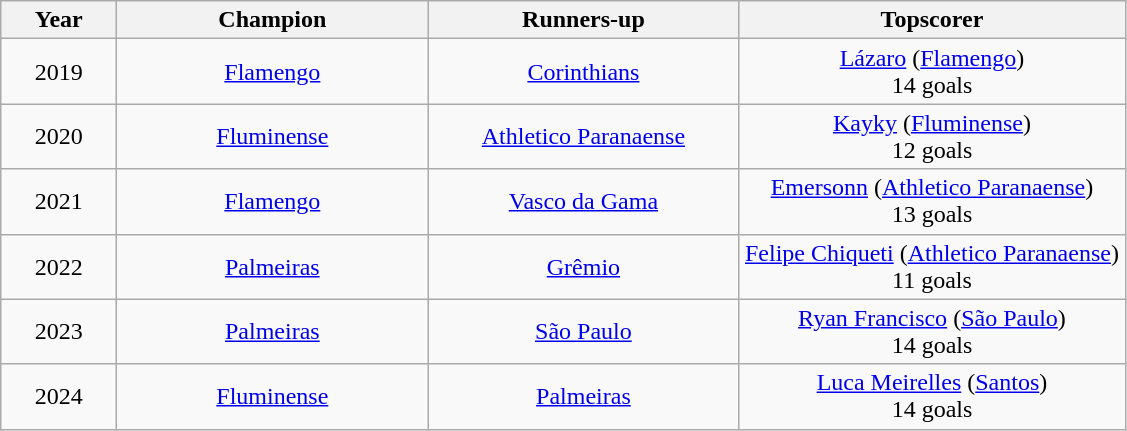<table class="wikitable">
<tr>
<th width=70>Year</th>
<th width=200>Champion</th>
<th width=200>Runners-up</th>
<th width=250>Topscorer</th>
</tr>
<tr>
<td align=center>2019</td>
<td align=center><a href='#'>Flamengo</a><br></td>
<td align=center><a href='#'>Corinthians</a><br></td>
<td align=center><a href='#'>Lázaro</a> (<a href='#'>Flamengo</a>)<br>14 goals</td>
</tr>
<tr>
<td align=center>2020</td>
<td align=center><a href='#'>Fluminense</a><br></td>
<td align=center><a href='#'>Athletico Paranaense</a><br></td>
<td align=center><a href='#'>Kayky</a> (<a href='#'>Fluminense</a>)<br>12 goals</td>
</tr>
<tr>
<td align=center>2021</td>
<td align=center><a href='#'>Flamengo</a><br></td>
<td align=center><a href='#'>Vasco da Gama</a><br></td>
<td align=center><a href='#'>Emersonn</a> (<a href='#'>Athletico Paranaense</a>)<br>13 goals</td>
</tr>
<tr>
<td align=center>2022</td>
<td align=center><a href='#'>Palmeiras</a><br></td>
<td align=center><a href='#'>Grêmio</a><br></td>
<td align=center><a href='#'>Felipe Chiqueti</a> (<a href='#'>Athletico Paranaense</a>)<br>11 goals</td>
</tr>
<tr>
<td align=center>2023</td>
<td align=center><a href='#'>Palmeiras</a><br></td>
<td align=center><a href='#'>São Paulo</a><br></td>
<td align=center><a href='#'>Ryan Francisco</a> (<a href='#'>São Paulo</a>)<br>14 goals</td>
</tr>
<tr>
<td align=center>2024</td>
<td align=center><a href='#'>Fluminense</a><br></td>
<td align=center><a href='#'>Palmeiras</a><br></td>
<td align=center><a href='#'>Luca Meirelles</a> (<a href='#'>Santos</a>)<br>14 goals</td>
</tr>
</table>
